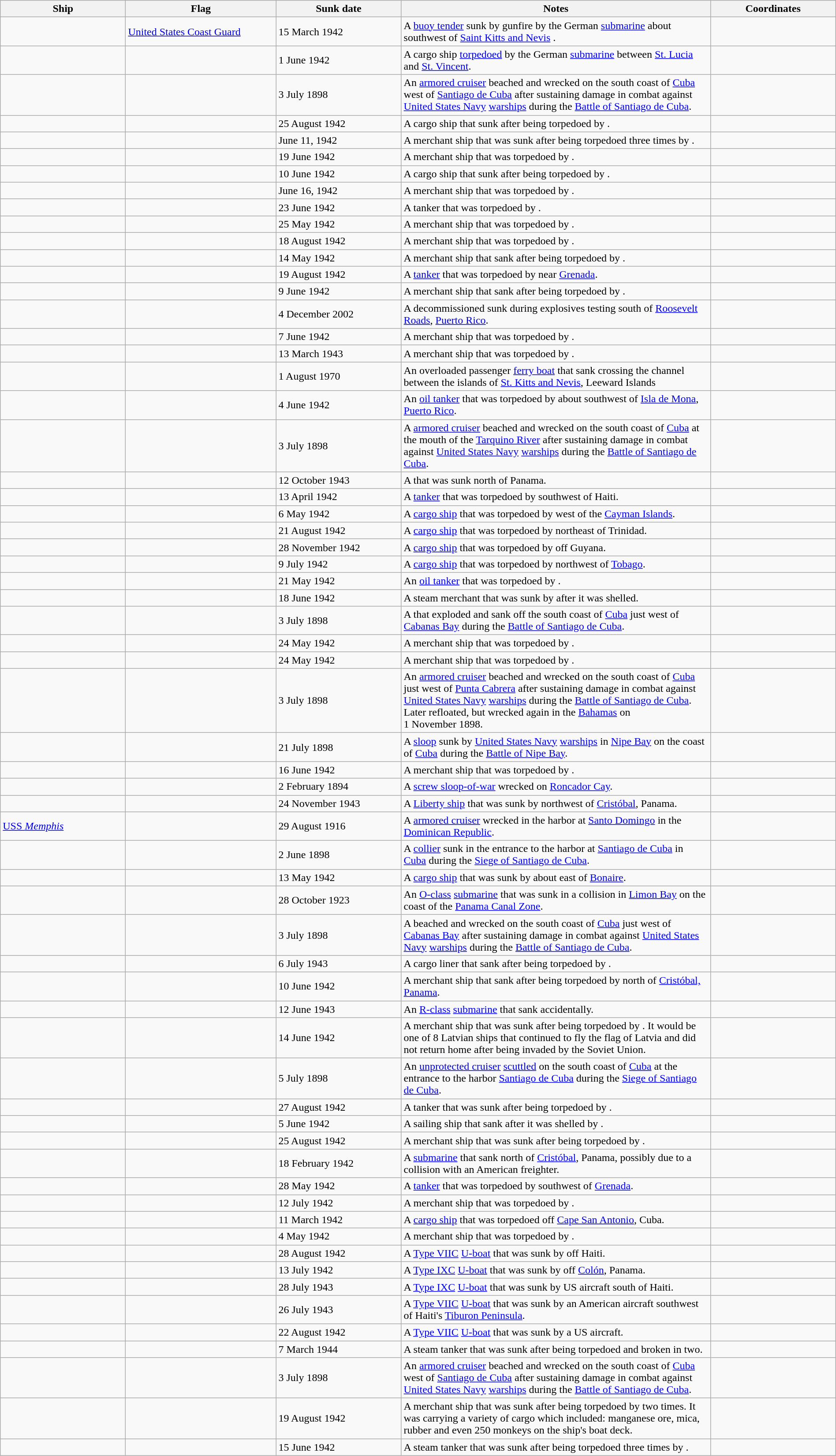<table class="wikitable sortable" style="width:100%" |>
<tr>
<th style="width:15%">Ship</th>
<th style="width:18%">Flag</th>
<th style="width:15%">Sunk date</th>
<th style="width:37%">Notes</th>
<th style="width:15%">Coordinates</th>
</tr>
<tr>
<td></td>
<td> <a href='#'>United States Coast Guard</a></td>
<td>15 March 1942</td>
<td>A <a href='#'>buoy tender</a> sunk by gunfire by the German <a href='#'>submarine</a>  about  southwest of <a href='#'>Saint Kitts and Nevis</a> .</td>
<td></td>
</tr>
<tr>
<td></td>
<td></td>
<td>1 June 1942</td>
<td>A cargo ship <a href='#'>torpedoed</a> by the German <a href='#'>submarine</a>  between <a href='#'>St. Lucia</a> and <a href='#'>St. Vincent</a>.</td>
<td></td>
</tr>
<tr>
<td></td>
<td></td>
<td>3 July 1898</td>
<td>An  <a href='#'>armored cruiser</a> beached and wrecked on the south coast of <a href='#'>Cuba</a> west of <a href='#'>Santiago de Cuba</a> after sustaining damage in combat against <a href='#'>United States Navy</a> <a href='#'>warships</a> during the <a href='#'>Battle of Santiago de Cuba</a>.</td>
<td></td>
</tr>
<tr>
<td></td>
<td></td>
<td>25 August 1942</td>
<td>A cargo ship that sunk after being torpedoed by .</td>
<td></td>
</tr>
<tr>
<td></td>
<td></td>
<td>June 11, 1942</td>
<td>A merchant ship that was sunk after being torpedoed three times by .</td>
<td></td>
</tr>
<tr>
<td></td>
<td></td>
<td>19 June 1942</td>
<td>A merchant ship that was torpedoed by .</td>
<td></td>
</tr>
<tr>
<td></td>
<td></td>
<td>10 June 1942</td>
<td>A cargo ship that sunk after being torpedoed by .</td>
<td></td>
</tr>
<tr>
<td></td>
<td></td>
<td>June 16, 1942</td>
<td>A merchant ship that was torpedoed by .</td>
<td></td>
</tr>
<tr>
<td></td>
<td></td>
<td>23 June 1942</td>
<td>A tanker that was torpedoed by .</td>
<td></td>
</tr>
<tr>
<td></td>
<td></td>
<td>25 May 1942</td>
<td>A merchant ship that was torpedoed by .</td>
<td></td>
</tr>
<tr>
<td></td>
<td></td>
<td>18 August 1942</td>
<td>A merchant ship that was torpedoed by .</td>
<td></td>
</tr>
<tr>
<td></td>
<td></td>
<td>14 May 1942</td>
<td>A merchant ship that sank after being torpedoed by .</td>
<td></td>
</tr>
<tr>
<td></td>
<td></td>
<td>19 August 1942</td>
<td>A <a href='#'>tanker</a> that was torpedoed by  near <a href='#'>Grenada</a>.</td>
<td></td>
</tr>
<tr>
<td></td>
<td></td>
<td>9 June 1942</td>
<td>A merchant ship that sank after being torpedoed by .</td>
<td></td>
</tr>
<tr>
<td></td>
<td></td>
<td>4 December 2002</td>
<td>A decommissioned  sunk during explosives testing  south of <a href='#'>Roosevelt Roads</a>, <a href='#'>Puerto Rico</a>.</td>
<td></td>
</tr>
<tr>
<td></td>
<td></td>
<td>7 June 1942</td>
<td>A merchant ship that was torpedoed by .</td>
<td></td>
</tr>
<tr>
<td></td>
<td></td>
<td>13 March 1943</td>
<td>A merchant ship that was torpedoed by .</td>
<td></td>
</tr>
<tr>
<td></td>
<td></td>
<td>1 August 1970</td>
<td>An overloaded passenger <a href='#'>ferry boat</a> that sank crossing the channel between the islands of <a href='#'>St. Kitts and Nevis</a>, Leeward Islands</td>
<td></td>
</tr>
<tr>
<td></td>
<td></td>
<td>4 June 1942</td>
<td>An <a href='#'>oil tanker</a> that was torpedoed by  about  southwest of <a href='#'>Isla de Mona</a>, <a href='#'>Puerto Rico</a>.</td>
<td></td>
</tr>
<tr>
<td></td>
<td></td>
<td>3 July 1898</td>
<td>A  <a href='#'>armored cruiser</a> beached and wrecked on the south coast of <a href='#'>Cuba</a> at the mouth of the <a href='#'>Tarquino River</a> after sustaining damage in combat against <a href='#'>United States Navy</a> <a href='#'>warships</a> during the <a href='#'>Battle of Santiago de Cuba</a>.</td>
<td></td>
</tr>
<tr>
<td></td>
<td></td>
<td>12 October 1943</td>
<td>A  that was sunk north of Panama.</td>
<td></td>
</tr>
<tr>
<td></td>
<td></td>
<td>13 April 1942</td>
<td>A <a href='#'>tanker</a> that was torpedoed by  southwest of Haiti.</td>
<td></td>
</tr>
<tr>
<td></td>
<td></td>
<td>6 May 1942</td>
<td>A <a href='#'>cargo ship</a> that was torpedoed by  west of the <a href='#'>Cayman Islands</a>.</td>
<td></td>
</tr>
<tr>
<td></td>
<td></td>
<td>21 August 1942</td>
<td>A <a href='#'>cargo ship</a> that was torpedoed by  northeast of Trinidad.</td>
<td></td>
</tr>
<tr>
<td></td>
<td></td>
<td>28 November 1942</td>
<td>A <a href='#'>cargo ship</a> that was torpedoed by  off Guyana.</td>
<td></td>
</tr>
<tr>
<td></td>
<td></td>
<td>9 July 1942</td>
<td>A <a href='#'>cargo ship</a> that was torpedoed by  northwest of <a href='#'>Tobago</a>.</td>
<td></td>
</tr>
<tr>
<td></td>
<td></td>
<td>21 May 1942</td>
<td>An <a href='#'>oil tanker</a> that was torpedoed by .</td>
<td></td>
</tr>
<tr>
<td></td>
<td></td>
<td>18 June 1942</td>
<td>A steam merchant that was sunk by  after it was shelled.</td>
<td></td>
</tr>
<tr>
<td></td>
<td></td>
<td>3 July 1898</td>
<td>A  that exploded and sank off the south coast of <a href='#'>Cuba</a> just west of <a href='#'>Cabanas Bay</a> during the <a href='#'>Battle of Santiago de Cuba</a>.</td>
<td></td>
</tr>
<tr>
<td></td>
<td></td>
<td>24 May 1942</td>
<td>A merchant ship that was torpedoed by .</td>
<td></td>
</tr>
<tr>
<td></td>
<td></td>
<td>24 May 1942</td>
<td>A merchant ship that was torpedoed by .</td>
<td></td>
</tr>
<tr>
<td></td>
<td></td>
<td>3 July 1898</td>
<td>An  <a href='#'>armored cruiser</a> beached and wrecked on the south coast of <a href='#'>Cuba</a> just west of <a href='#'>Punta Cabrera</a> after sustaining damage in combat against <a href='#'>United States Navy</a> <a href='#'>warships</a> during the <a href='#'>Battle of Santiago de Cuba</a>. Later refloated, but wrecked again in the <a href='#'>Bahamas</a> on 1 November 1898.</td>
</tr>
<tr>
<td></td>
<td></td>
<td>21 July 1898</td>
<td>A <a href='#'>sloop</a> sunk by <a href='#'>United States Navy</a> <a href='#'>warships</a> in <a href='#'>Nipe Bay</a> on the coast of <a href='#'>Cuba</a> during the <a href='#'>Battle of Nipe Bay</a>.</td>
<td></td>
</tr>
<tr>
<td></td>
<td></td>
<td>16 June 1942</td>
<td>A merchant ship that was torpedoed by .</td>
<td></td>
</tr>
<tr>
<td></td>
<td></td>
<td>2 February 1894</td>
<td>A <a href='#'>screw sloop-of-war</a> wrecked on <a href='#'>Roncador Cay</a>.</td>
<td></td>
</tr>
<tr>
<td></td>
<td></td>
<td>24 November 1943</td>
<td>A <a href='#'>Liberty ship</a> that was sunk by  northwest of <a href='#'>Cristóbal</a>, Panama.</td>
<td></td>
</tr>
<tr>
<td><a href='#'>USS <em>Memphis</em></a></td>
<td></td>
<td>29 August 1916</td>
<td>A  <a href='#'>armored cruiser</a> wrecked in the harbor at <a href='#'>Santo Domingo</a> in the <a href='#'>Dominican Republic</a>.</td>
<td></td>
</tr>
<tr>
<td></td>
<td></td>
<td>2 June 1898</td>
<td>A <a href='#'>collier</a> sunk in the entrance to the harbor at <a href='#'>Santiago de Cuba</a> in <a href='#'>Cuba</a> during the <a href='#'>Siege of Santiago de Cuba</a>.</td>
<td></td>
</tr>
<tr>
<td></td>
<td></td>
<td>13 May 1942</td>
<td>A <a href='#'>cargo ship</a> that was sunk by  about  east of <a href='#'>Bonaire</a>.</td>
<td></td>
</tr>
<tr>
<td></td>
<td></td>
<td>28 October 1923</td>
<td>An <a href='#'>O-class</a> <a href='#'>submarine</a> that was sunk in a collision in <a href='#'>Limon Bay</a> on the coast of the <a href='#'>Panama Canal Zone</a>.</td>
<td></td>
</tr>
<tr>
<td></td>
<td></td>
<td>3 July 1898</td>
<td>A  beached and wrecked on the south coast of <a href='#'>Cuba</a> just west of <a href='#'>Cabanas Bay</a> after sustaining damage in combat against <a href='#'>United States Navy</a> <a href='#'>warships</a> during the <a href='#'>Battle of Santiago de Cuba</a>.</td>
<td></td>
</tr>
<tr>
<td></td>
<td></td>
<td>6 July 1943</td>
<td>A cargo liner that sank after being torpedoed by .</td>
<td></td>
</tr>
<tr>
<td></td>
<td></td>
<td>10 June 1942</td>
<td>A merchant ship that sank after being torpedoed by   north of <a href='#'>Cristóbal, Panama</a>.</td>
<td></td>
</tr>
<tr>
<td></td>
<td></td>
<td>12 June 1943</td>
<td>An <a href='#'>R-class</a> <a href='#'>submarine</a> that sank accidentally.</td>
<td></td>
</tr>
<tr>
<td></td>
<td></td>
<td>14 June 1942</td>
<td>A merchant ship that was sunk after being torpedoed by . It would be one of 8 Latvian ships that continued to fly the flag of Latvia and did not return home after being invaded by the Soviet Union.</td>
<td></td>
</tr>
<tr>
<td></td>
<td></td>
<td>5 July 1898</td>
<td>An  <a href='#'>unprotected cruiser</a> <a href='#'>scuttled</a> on the south coast of <a href='#'>Cuba</a> at the entrance to the harbor <a href='#'>Santiago de Cuba</a> during the <a href='#'>Siege of Santiago de Cuba</a>.</td>
<td></td>
</tr>
<tr>
<td></td>
<td></td>
<td>27 August 1942</td>
<td>A tanker that was sunk after being torpedoed by .</td>
<td></td>
</tr>
<tr>
<td></td>
<td></td>
<td>5 June 1942</td>
<td>A sailing ship that sank after it was shelled by .</td>
<td></td>
</tr>
<tr>
<td></td>
<td></td>
<td>25 August 1942</td>
<td>A merchant ship that was sunk after being torpedoed by .</td>
<td></td>
</tr>
<tr>
<td></td>
<td></td>
<td>18 February 1942</td>
<td>A <a href='#'>submarine</a> that sank  north of <a href='#'>Cristóbal</a>, Panama, possibly due to a collision with an American freighter.</td>
<td></td>
</tr>
<tr>
<td></td>
<td></td>
<td>28 May 1942</td>
<td>A <a href='#'>tanker</a> that was torpedoed by  southwest of <a href='#'>Grenada</a>.</td>
<td></td>
</tr>
<tr>
<td></td>
<td></td>
<td>12 July 1942</td>
<td>A merchant ship that was torpedoed by .</td>
<td></td>
</tr>
<tr>
<td></td>
<td></td>
<td>11 March 1942</td>
<td>A <a href='#'>cargo ship</a> that was torpedoed off <a href='#'>Cape San Antonio</a>, Cuba.</td>
<td></td>
</tr>
<tr>
<td></td>
<td></td>
<td>4 May 1942</td>
<td>A merchant ship that was torpedoed by .</td>
<td></td>
</tr>
<tr>
<td></td>
<td></td>
<td>28 August 1942</td>
<td>A <a href='#'>Type VIIC</a> <a href='#'>U-boat</a> that was sunk by  off Haiti.</td>
<td></td>
</tr>
<tr>
<td></td>
<td></td>
<td>13 July 1942</td>
<td>A <a href='#'>Type IXC</a> <a href='#'>U-boat</a> that was sunk by  off <a href='#'>Colón</a>, Panama.</td>
<td></td>
</tr>
<tr>
<td></td>
<td></td>
<td>28 July 1943</td>
<td>A <a href='#'>Type IXC</a> <a href='#'>U-boat</a> that was sunk by US aircraft south of Haiti.</td>
<td></td>
</tr>
<tr>
<td></td>
<td></td>
<td>26 July 1943</td>
<td>A <a href='#'>Type VIIC</a> <a href='#'>U-boat</a> that was sunk by an American aircraft southwest of Haiti's <a href='#'>Tiburon Peninsula</a>.</td>
<td></td>
</tr>
<tr>
<td></td>
<td></td>
<td>22 August 1942</td>
<td>A <a href='#'>Type VIIC</a> <a href='#'>U-boat</a> that was sunk by a US aircraft.</td>
<td></td>
</tr>
<tr>
<td></td>
<td></td>
<td>7 March 1944</td>
<td>A steam tanker that was sunk after being torpedoed and broken in two.</td>
<td></td>
</tr>
<tr>
<td></td>
<td></td>
<td>3 July 1898</td>
<td>An  <a href='#'>armored cruiser</a> beached and wrecked on the south coast of <a href='#'>Cuba</a> west of <a href='#'>Santiago de Cuba</a> after sustaining damage in combat against <a href='#'>United States Navy</a> <a href='#'>warships</a> during the <a href='#'>Battle of Santiago de Cuba</a>.</td>
<td></td>
</tr>
<tr>
<td></td>
<td></td>
<td>19 August 1942</td>
<td>A merchant ship that was sunk after being torpedoed by  two times. It was carrying a variety of cargo which included: manganese ore, mica, rubber and even 250 monkeys on the ship's boat deck.</td>
<td></td>
</tr>
<tr>
<td></td>
<td></td>
<td>15 June 1942</td>
<td>A steam tanker that was sunk after being torpedoed three times by .</td>
<td></td>
</tr>
</table>
